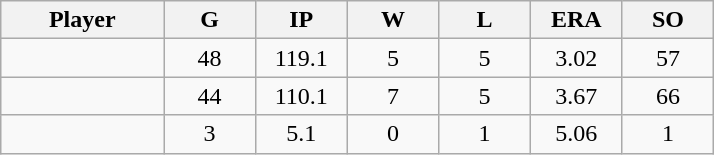<table class="wikitable sortable">
<tr>
<th bgcolor="#DDDDFF" width="16%">Player</th>
<th bgcolor="#DDDDFF" width="9%">G</th>
<th bgcolor="#DDDDFF" width="9%">IP</th>
<th bgcolor="#DDDDFF" width="9%">W</th>
<th bgcolor="#DDDDFF" width="9%">L</th>
<th bgcolor="#DDDDFF" width="9%">ERA</th>
<th bgcolor="#DDDDFF" width="9%">SO</th>
</tr>
<tr align="center">
<td></td>
<td>48</td>
<td>119.1</td>
<td>5</td>
<td>5</td>
<td>3.02</td>
<td>57</td>
</tr>
<tr align="center">
<td></td>
<td>44</td>
<td>110.1</td>
<td>7</td>
<td>5</td>
<td>3.67</td>
<td>66</td>
</tr>
<tr align="center">
<td></td>
<td>3</td>
<td>5.1</td>
<td>0</td>
<td>1</td>
<td>5.06</td>
<td>1</td>
</tr>
</table>
